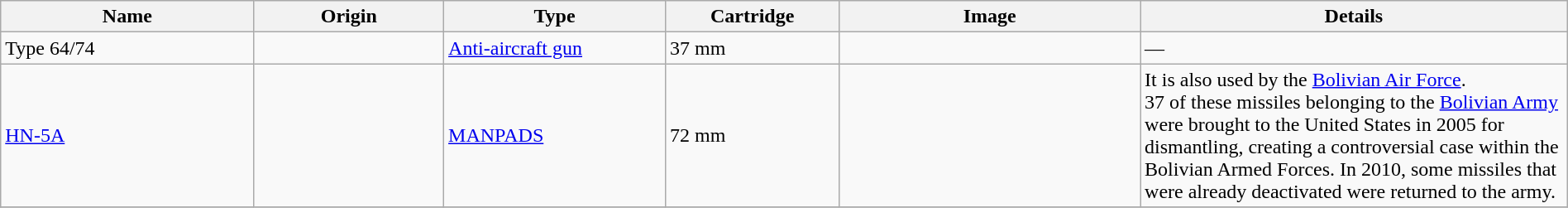<table class="wikitable" border="0" style="width:100%">
<tr>
<th style="text-align: center; width:16%;">Name</th>
<th style="text-align: center; width:12%;">Origin</th>
<th style="text-align: center; width:14%;">Type</th>
<th style="text-align: center; width:11%;">Cartridge</th>
<th style="text-align: center; width:19%;">Image</th>
<th style="text-align: center; width:27%;">Details</th>
</tr>
<tr>
<td>Type 64/74</td>
<td></td>
<td><a href='#'>Anti-aircraft gun</a></td>
<td>37 mm</td>
<td></td>
<td>—</td>
</tr>
<tr>
<td><a href='#'>HN-5A</a></td>
<td></td>
<td><a href='#'>MANPADS</a></td>
<td>72 mm</td>
<td></td>
<td>It is also used by the <a href='#'>Bolivian Air Force</a>.<br>37 of these missiles belonging to the <a href='#'>Bolivian Army</a> were brought to the United States in 2005 for dismantling, creating a controversial case within the Bolivian Armed Forces. In 2010, some missiles that were already deactivated were returned to the army.</td>
</tr>
<tr>
</tr>
</table>
